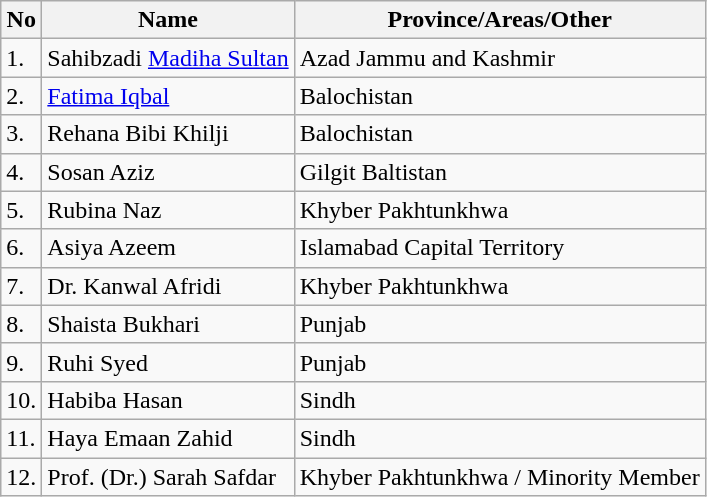<table class="wikitable">
<tr>
<th>No</th>
<th>Name</th>
<th>Province/Areas/Other</th>
</tr>
<tr>
<td>1.</td>
<td>Sahibzadi <a href='#'>Madiha Sultan</a></td>
<td>Azad Jammu and Kashmir</td>
</tr>
<tr>
<td>2.</td>
<td><a href='#'>Fatima Iqbal</a></td>
<td>Balochistan</td>
</tr>
<tr>
<td>3.</td>
<td>Rehana Bibi Khilji</td>
<td>Balochistan</td>
</tr>
<tr>
<td>4.</td>
<td>Sosan Aziz</td>
<td>Gilgit Baltistan</td>
</tr>
<tr>
<td>5.</td>
<td>Rubina Naz</td>
<td>Khyber Pakhtunkhwa</td>
</tr>
<tr>
<td>6.</td>
<td>Asiya Azeem</td>
<td>Islamabad Capital Territory</td>
</tr>
<tr>
<td>7.</td>
<td>Dr. Kanwal Afridi</td>
<td>Khyber Pakhtunkhwa</td>
</tr>
<tr>
<td>8.</td>
<td>Shaista Bukhari</td>
<td>Punjab</td>
</tr>
<tr>
<td>9.</td>
<td>Ruhi Syed</td>
<td>Punjab</td>
</tr>
<tr>
<td>10.</td>
<td>Habiba Hasan</td>
<td>Sindh</td>
</tr>
<tr>
<td>11.</td>
<td>Haya Emaan Zahid</td>
<td>Sindh</td>
</tr>
<tr>
<td>12.</td>
<td>Prof. (Dr.) Sarah Safdar</td>
<td>Khyber Pakhtunkhwa / Minority Member</td>
</tr>
</table>
